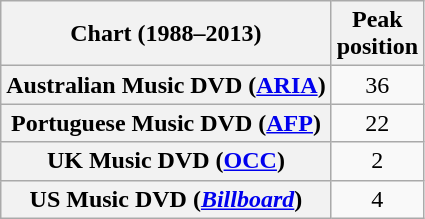<table class="wikitable plainrowheaders sortable" style="text-align:center;">
<tr>
<th>Chart (1988–2013)</th>
<th>Peak<br>position</th>
</tr>
<tr>
<th scope="row">Australian Music DVD (<a href='#'>ARIA</a>)</th>
<td>36</td>
</tr>
<tr>
<th scope="row">Portuguese Music DVD (<a href='#'>AFP</a>)</th>
<td>22</td>
</tr>
<tr>
<th scope="row">UK Music DVD (<a href='#'>OCC</a>)</th>
<td>2</td>
</tr>
<tr>
<th scope="row">US Music DVD (<a href='#'><em>Billboard</em></a>)</th>
<td>4</td>
</tr>
</table>
